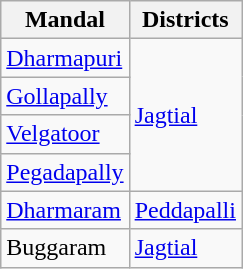<table class="wikitable sortable static-row-numbers static-row-header-hash">
<tr>
<th>Mandal</th>
<th>Districts</th>
</tr>
<tr>
<td><a href='#'>Dharmapuri</a></td>
<td rowspan=4><a href='#'>Jagtial</a></td>
</tr>
<tr>
<td><a href='#'>Gollapally</a></td>
</tr>
<tr>
<td><a href='#'>Velgatoor</a></td>
</tr>
<tr>
<td><a href='#'>Pegadapally</a></td>
</tr>
<tr>
<td><a href='#'>Dharmaram</a></td>
<td><a href='#'>Peddapalli</a></td>
</tr>
<tr>
<td>Buggaram</td>
<td><a href='#'>Jagtial</a></td>
</tr>
</table>
